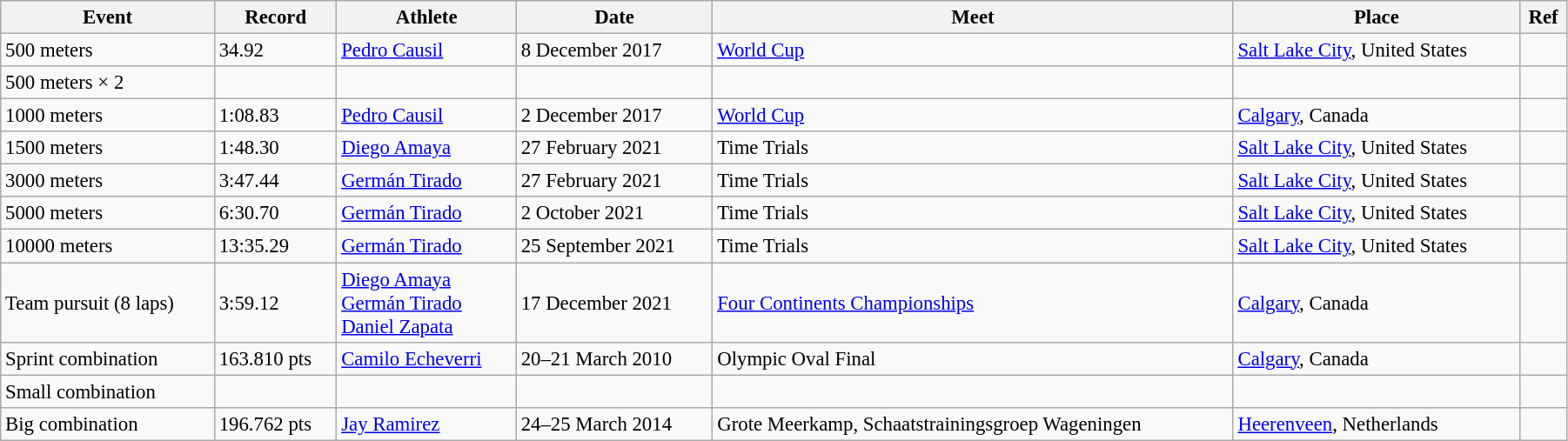<table class="wikitable" style="font-size:95%; width: 95%;">
<tr>
<th>Event</th>
<th>Record</th>
<th>Athlete</th>
<th>Date</th>
<th>Meet</th>
<th>Place</th>
<th>Ref</th>
</tr>
<tr>
<td>500 meters</td>
<td>34.92</td>
<td><a href='#'>Pedro Causil</a></td>
<td>8 December 2017</td>
<td><a href='#'>World Cup</a></td>
<td><a href='#'>Salt Lake City</a>, United States</td>
<td></td>
</tr>
<tr>
<td>500 meters × 2</td>
<td></td>
<td></td>
<td></td>
<td></td>
<td></td>
<td></td>
</tr>
<tr>
<td>1000 meters</td>
<td>1:08.83</td>
<td><a href='#'>Pedro Causil</a></td>
<td>2 December 2017</td>
<td><a href='#'>World Cup</a></td>
<td><a href='#'>Calgary</a>, Canada</td>
<td></td>
</tr>
<tr>
<td>1500 meters</td>
<td>1:48.30</td>
<td><a href='#'>Diego Amaya</a></td>
<td>27 February 2021</td>
<td>Time Trials</td>
<td><a href='#'>Salt Lake City</a>, United States</td>
<td></td>
</tr>
<tr>
<td>3000 meters</td>
<td>3:47.44</td>
<td><a href='#'>Germán Tirado</a></td>
<td>27 February 2021</td>
<td>Time Trials</td>
<td><a href='#'>Salt Lake City</a>, United States</td>
<td></td>
</tr>
<tr>
<td>5000 meters</td>
<td>6:30.70</td>
<td><a href='#'>Germán Tirado</a></td>
<td>2 October 2021</td>
<td>Time Trials</td>
<td><a href='#'>Salt Lake City</a>, United States</td>
<td></td>
</tr>
<tr>
<td>10000 meters</td>
<td>13:35.29</td>
<td><a href='#'>Germán Tirado</a></td>
<td>25 September 2021</td>
<td>Time Trials</td>
<td><a href='#'>Salt Lake City</a>, United States</td>
<td></td>
</tr>
<tr>
<td>Team pursuit (8 laps)</td>
<td>3:59.12</td>
<td><a href='#'>Diego Amaya</a><br><a href='#'>Germán Tirado</a><br><a href='#'>Daniel Zapata</a></td>
<td>17 December 2021</td>
<td><a href='#'>Four Continents Championships</a></td>
<td><a href='#'>Calgary</a>, Canada</td>
<td></td>
</tr>
<tr>
<td>Sprint combination</td>
<td>163.810 pts</td>
<td><a href='#'>Camilo Echeverri</a></td>
<td>20–21 March 2010</td>
<td>Olympic Oval Final</td>
<td><a href='#'>Calgary</a>, Canada</td>
<td></td>
</tr>
<tr>
<td>Small combination</td>
<td></td>
<td></td>
<td></td>
<td></td>
<td></td>
<td></td>
</tr>
<tr>
<td>Big combination</td>
<td>196.762 pts</td>
<td><a href='#'>Jay Ramirez</a></td>
<td>24–25 March 2014</td>
<td>Grote Meerkamp, Schaatstrainingsgroep Wageningen</td>
<td><a href='#'>Heerenveen</a>, Netherlands</td>
<td></td>
</tr>
</table>
